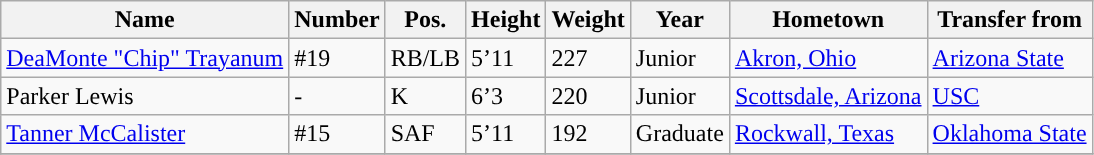<table class="wikitable sortable">
<tr>
<th style="text-align:center; ">Name</th>
<th style="text-align:center; ">Number</th>
<th style="text-align:center; ">Pos.</th>
<th style="text-align:center; ">Height</th>
<th style="text-align:center; ">Weight</th>
<th style="text-align:center; ">Year</th>
<th style="text-align:center; ">Hometown</th>
<th style="text-align:center; ">Transfer from</th>
</tr>
<tr>
<td><a href='#'>DeaMonte "Chip" Trayanum</a></td>
<td>#19</td>
<td>RB/LB</td>
<td>5’11</td>
<td>227</td>
<td>Junior</td>
<td><a href='#'>Akron, Ohio</a></td>
<td><a href='#'>Arizona State</a></td>
</tr>
<tr>
<td>Parker Lewis</td>
<td>-</td>
<td>K</td>
<td>6’3</td>
<td>220</td>
<td>Junior</td>
<td><a href='#'>Scottsdale, Arizona</a></td>
<td><a href='#'>USC</a></td>
</tr>
<tr>
<td><a href='#'>Tanner McCalister</a></td>
<td>#15</td>
<td>SAF</td>
<td>5’11</td>
<td>192</td>
<td>Graduate</td>
<td><a href='#'>Rockwall, Texas</a></td>
<td><a href='#'>Oklahoma State</a></td>
</tr>
<tr>
</tr>
</table>
